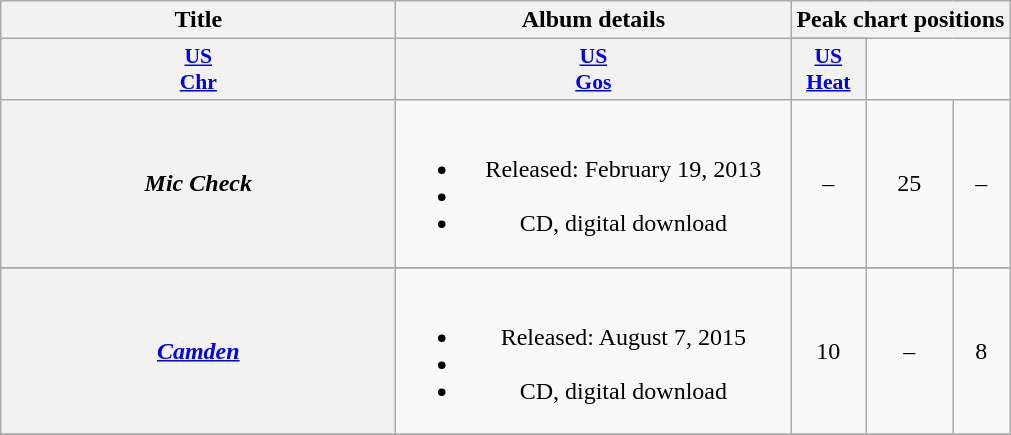<table class="wikitable plainrowheaders" style="text-align:center;">
<tr>
<th scope="col" rowspan="2" style="width:16em;">Title</th>
<th scope="col" rowspan="2" style="width:16em;">Album details</th>
<th scope="col" colspan="3">Peak chart positions</th>
</tr>
<tr>
</tr>
<tr>
<th style="width:3em; font-size:90%"><a href='#'>US<br>Chr</a></th>
<th style="width:3em; font-size:90%"><a href='#'>US<br>Gos</a></th>
<th style="width:3em; font-size:90%"><a href='#'>US<br>Heat</a></th>
</tr>
<tr>
<th scope="row"><em>Mic Check</em></th>
<td><br><ul><li>Released: February 19, 2013</li><li></li><li>CD, digital download</li></ul></td>
<td>–</td>
<td>25</td>
<td>–</td>
</tr>
<tr>
</tr>
<tr>
<th scope="row"><em><a href='#'>Camden</a></em></th>
<td><br><ul><li>Released: August 7, 2015</li><li></li><li>CD, digital download</li></ul></td>
<td>10</td>
<td>–</td>
<td>8</td>
</tr>
<tr>
</tr>
</table>
